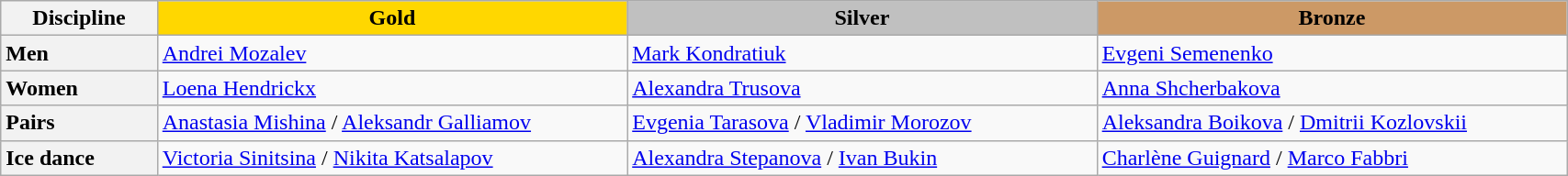<table class="wikitable unsortable" style="text-align:left; width:90%;">
<tr>
<th scope="col" style="text-align:center; width:10%">Discipline</th>
<td scope="col" style="text-align:center; width:30%; background:gold"><strong>Gold</strong></td>
<td scope="col" style="text-align:center; width:30%; background:silver"><strong>Silver</strong></td>
<td scope="col" style="text-align:center; width:30%; background:#c96"><strong>Bronze</strong></td>
</tr>
<tr>
<th scope="row" style="text-align:left">Men</th>
<td> <a href='#'>Andrei Mozalev</a></td>
<td> <a href='#'>Mark Kondratiuk</a></td>
<td> <a href='#'>Evgeni Semenenko</a></td>
</tr>
<tr>
<th scope="row" style="text-align:left">Women</th>
<td> <a href='#'>Loena Hendrickx</a></td>
<td> <a href='#'>Alexandra Trusova</a></td>
<td> <a href='#'>Anna Shcherbakova</a></td>
</tr>
<tr>
<th scope="row" style="text-align:left">Pairs</th>
<td> <a href='#'>Anastasia Mishina</a> / <a href='#'>Aleksandr Galliamov</a></td>
<td> <a href='#'>Evgenia Tarasova</a> / <a href='#'>Vladimir Morozov</a></td>
<td> <a href='#'>Aleksandra Boikova</a> / <a href='#'>Dmitrii Kozlovskii</a></td>
</tr>
<tr>
<th scope="row" style="text-align:left">Ice dance</th>
<td> <a href='#'>Victoria Sinitsina</a> / <a href='#'>Nikita Katsalapov</a></td>
<td> <a href='#'>Alexandra Stepanova</a> / <a href='#'>Ivan Bukin</a></td>
<td> <a href='#'>Charlène Guignard</a> / <a href='#'>Marco Fabbri</a></td>
</tr>
</table>
